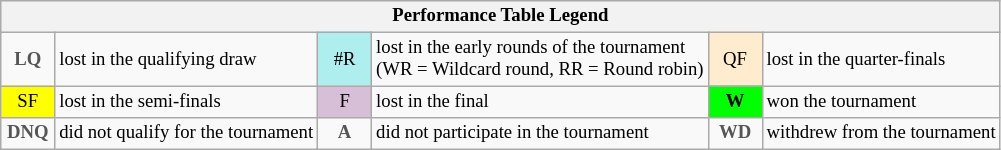<table class="wikitable" style="font-size:78%;">
<tr bgcolor="#efefef">
<th colspan="6">Performance Table Legend</th>
</tr>
<tr>
<td align="center" style="color:#555555;" width="30"><strong>LQ</strong></td>
<td>lost in the qualifying draw</td>
<td align="center" style="background:#afeeee;">#R</td>
<td>lost in the early rounds of the tournament<br>(WR = Wildcard round, RR = Round robin)</td>
<td align="center" style="background:#ffebcd;">QF</td>
<td>lost in the quarter-finals</td>
</tr>
<tr>
<td align="center" style="background:yellow;">SF</td>
<td>lost in the semi-finals</td>
<td align="center" style="background:#D8BFD8;">F</td>
<td>lost in the final</td>
<td align="center" style="background:#00ff00;"><strong>W</strong></td>
<td>won the tournament</td>
</tr>
<tr>
<td align="center" style="color:#555555;" width="30"><strong>DNQ</strong></td>
<td>did not qualify for the tournament</td>
<td align="center" style="color:#555555;" width="30"><strong>A</strong></td>
<td>did not participate in the tournament</td>
<td align="center" style="color:#555555;" width="30"><strong>WD</strong></td>
<td>withdrew from the tournament</td>
</tr>
</table>
